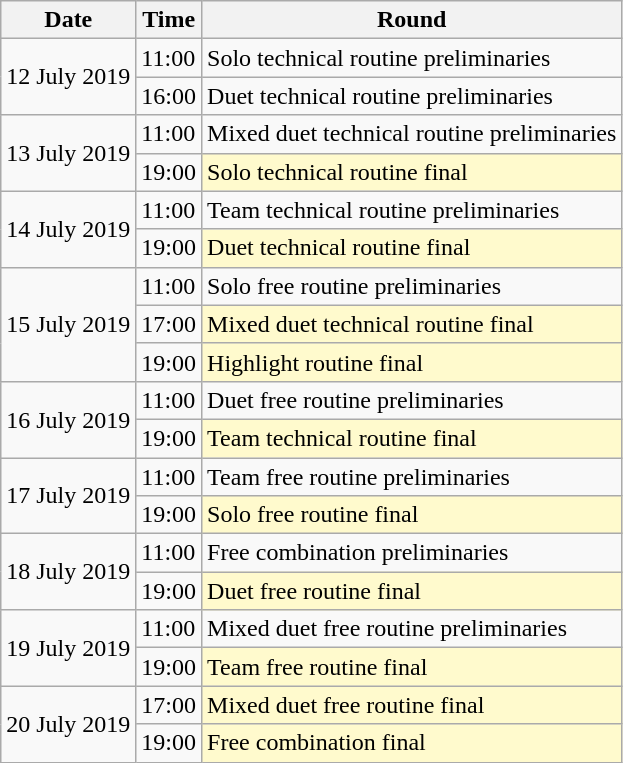<table class="wikitable">
<tr>
<th>Date</th>
<th>Time</th>
<th>Round</th>
</tr>
<tr>
<td rowspan=2>12 July 2019</td>
<td>11:00</td>
<td>Solo technical routine preliminaries</td>
</tr>
<tr>
<td>16:00</td>
<td>Duet technical routine preliminaries</td>
</tr>
<tr>
<td rowspan=2>13 July 2019</td>
<td>11:00</td>
<td>Mixed duet technical routine preliminaries</td>
</tr>
<tr>
<td>19:00</td>
<td style=background:lemonchiffon>Solo technical routine final</td>
</tr>
<tr>
<td rowspan=2>14 July 2019</td>
<td>11:00</td>
<td>Team technical routine preliminaries</td>
</tr>
<tr>
<td>19:00</td>
<td style=background:lemonchiffon>Duet technical routine final</td>
</tr>
<tr>
<td rowspan=3>15 July 2019</td>
<td>11:00</td>
<td>Solo free routine preliminaries</td>
</tr>
<tr>
<td>17:00</td>
<td style=background:lemonchiffon>Mixed duet technical routine final</td>
</tr>
<tr>
<td>19:00</td>
<td style=background:lemonchiffon>Highlight routine final</td>
</tr>
<tr>
<td rowspan=2>16 July 2019</td>
<td>11:00</td>
<td>Duet free routine preliminaries</td>
</tr>
<tr>
<td>19:00</td>
<td style=background:lemonchiffon>Team technical routine final</td>
</tr>
<tr>
<td rowspan=2>17 July 2019</td>
<td>11:00</td>
<td>Team free routine preliminaries</td>
</tr>
<tr>
<td>19:00</td>
<td style=background:lemonchiffon>Solo free routine final</td>
</tr>
<tr>
<td rowspan=2>18 July 2019</td>
<td>11:00</td>
<td>Free combination preliminaries</td>
</tr>
<tr>
<td>19:00</td>
<td style=background:lemonchiffon>Duet free routine final</td>
</tr>
<tr>
<td rowspan=2>19 July 2019</td>
<td>11:00</td>
<td>Mixed duet free routine preliminaries</td>
</tr>
<tr>
<td>19:00</td>
<td style=background:lemonchiffon>Team free routine final</td>
</tr>
<tr>
<td rowspan=2>20 July 2019</td>
<td>17:00</td>
<td style=background:lemonchiffon>Mixed duet free routine final</td>
</tr>
<tr>
<td>19:00</td>
<td style=background:lemonchiffon>Free combination final</td>
</tr>
</table>
